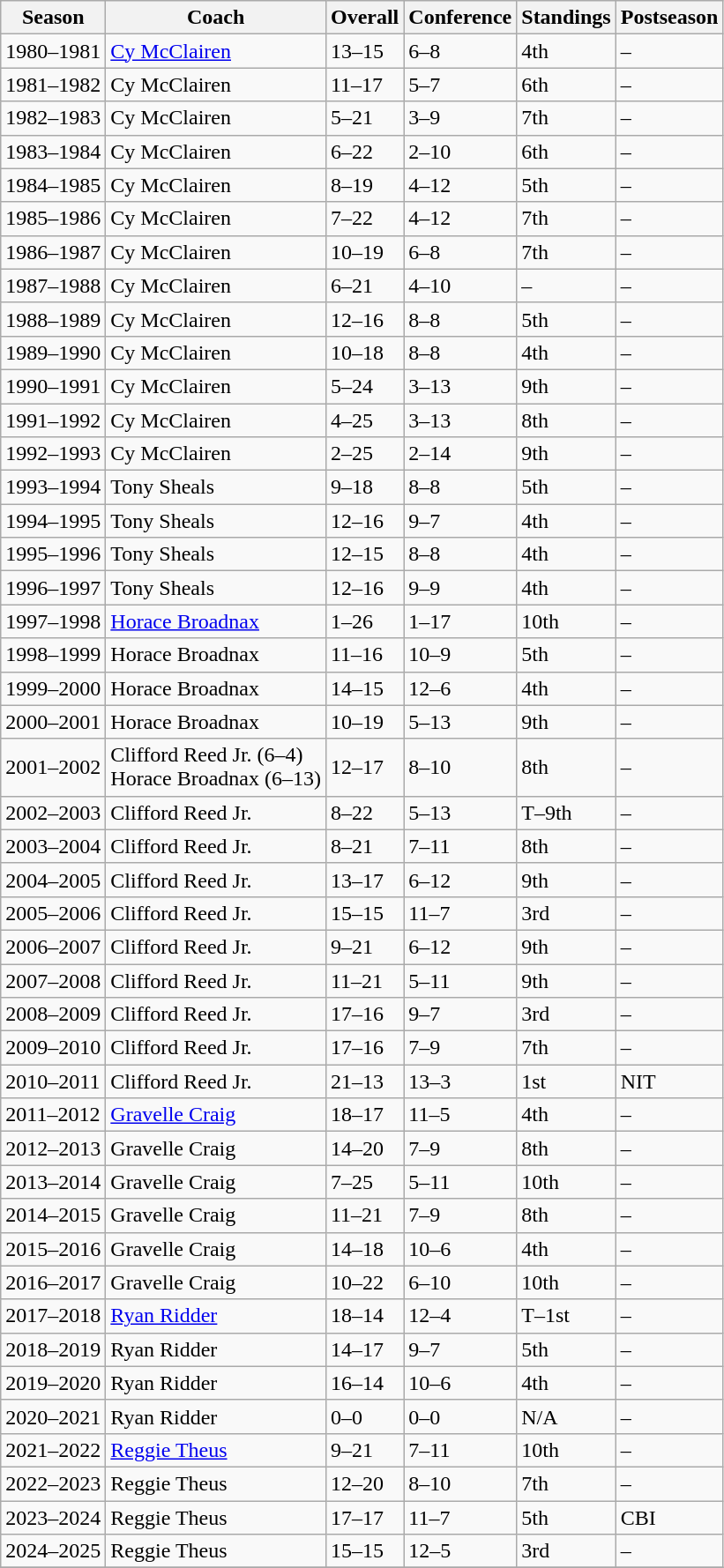<table class="wikitable">
<tr>
<th>Season</th>
<th>Coach</th>
<th>Overall</th>
<th>Conference</th>
<th>Standings</th>
<th>Postseason</th>
</tr>
<tr>
<td>1980–1981</td>
<td><a href='#'>Cy McClairen</a></td>
<td>13–15</td>
<td>6–8</td>
<td>4th</td>
<td>–</td>
</tr>
<tr>
<td>1981–1982</td>
<td>Cy McClairen</td>
<td>11–17</td>
<td>5–7</td>
<td>6th</td>
<td>–</td>
</tr>
<tr>
<td>1982–1983</td>
<td>Cy McClairen</td>
<td>5–21</td>
<td>3–9</td>
<td>7th</td>
<td>–</td>
</tr>
<tr>
<td>1983–1984</td>
<td>Cy McClairen</td>
<td>6–22</td>
<td>2–10</td>
<td>6th</td>
<td>–</td>
</tr>
<tr>
<td>1984–1985</td>
<td>Cy McClairen</td>
<td>8–19</td>
<td>4–12</td>
<td>5th</td>
<td>–</td>
</tr>
<tr>
<td>1985–1986</td>
<td>Cy McClairen</td>
<td>7–22</td>
<td>4–12</td>
<td>7th</td>
<td>–</td>
</tr>
<tr>
<td>1986–1987</td>
<td>Cy McClairen</td>
<td>10–19</td>
<td>6–8</td>
<td>7th</td>
<td>–</td>
</tr>
<tr>
<td>1987–1988</td>
<td>Cy McClairen</td>
<td>6–21</td>
<td>4–10</td>
<td>–</td>
<td>–</td>
</tr>
<tr>
<td>1988–1989</td>
<td>Cy McClairen</td>
<td>12–16</td>
<td>8–8</td>
<td>5th</td>
<td>–</td>
</tr>
<tr>
<td>1989–1990</td>
<td>Cy McClairen</td>
<td>10–18</td>
<td>8–8</td>
<td>4th</td>
<td>–</td>
</tr>
<tr>
<td>1990–1991</td>
<td>Cy McClairen</td>
<td>5–24</td>
<td>3–13</td>
<td>9th</td>
<td>–</td>
</tr>
<tr>
<td>1991–1992</td>
<td>Cy McClairen</td>
<td>4–25</td>
<td>3–13</td>
<td>8th</td>
<td>–</td>
</tr>
<tr>
<td>1992–1993</td>
<td>Cy McClairen</td>
<td>2–25</td>
<td>2–14</td>
<td>9th</td>
<td>–</td>
</tr>
<tr>
<td>1993–1994</td>
<td>Tony Sheals</td>
<td>9–18</td>
<td>8–8</td>
<td>5th</td>
<td>–</td>
</tr>
<tr>
<td>1994–1995</td>
<td>Tony Sheals</td>
<td>12–16</td>
<td>9–7</td>
<td>4th</td>
<td>–</td>
</tr>
<tr>
<td>1995–1996</td>
<td>Tony Sheals</td>
<td>12–15</td>
<td>8–8</td>
<td>4th</td>
<td>–</td>
</tr>
<tr>
<td>1996–1997</td>
<td>Tony Sheals</td>
<td>12–16</td>
<td>9–9</td>
<td>4th</td>
<td>–</td>
</tr>
<tr>
<td>1997–1998</td>
<td><a href='#'>Horace Broadnax</a></td>
<td>1–26</td>
<td>1–17</td>
<td>10th</td>
<td>–</td>
</tr>
<tr>
<td>1998–1999</td>
<td>Horace Broadnax</td>
<td>11–16</td>
<td>10–9</td>
<td>5th</td>
<td>–</td>
</tr>
<tr>
<td>1999–2000</td>
<td>Horace Broadnax</td>
<td>14–15</td>
<td>12–6</td>
<td>4th</td>
<td>–</td>
</tr>
<tr>
<td>2000–2001</td>
<td>Horace Broadnax</td>
<td>10–19</td>
<td>5–13</td>
<td>9th</td>
<td>–</td>
</tr>
<tr>
<td>2001–2002</td>
<td>Clifford Reed Jr. (6–4)<br>Horace Broadnax (6–13)</td>
<td>12–17</td>
<td>8–10</td>
<td>8th</td>
<td>–</td>
</tr>
<tr>
<td>2002–2003</td>
<td>Clifford Reed Jr.</td>
<td>8–22</td>
<td>5–13</td>
<td>T–9th</td>
<td>–</td>
</tr>
<tr>
<td>2003–2004</td>
<td>Clifford Reed Jr.</td>
<td>8–21</td>
<td>7–11</td>
<td>8th</td>
<td>–</td>
</tr>
<tr>
<td>2004–2005</td>
<td>Clifford Reed Jr.</td>
<td>13–17</td>
<td>6–12</td>
<td>9th</td>
<td>–</td>
</tr>
<tr>
<td>2005–2006</td>
<td>Clifford Reed Jr.</td>
<td>15–15</td>
<td>11–7</td>
<td>3rd</td>
<td>–</td>
</tr>
<tr>
<td>2006–2007</td>
<td>Clifford Reed Jr.</td>
<td>9–21</td>
<td>6–12</td>
<td>9th</td>
<td>–</td>
</tr>
<tr>
<td>2007–2008</td>
<td>Clifford Reed Jr.</td>
<td>11–21</td>
<td>5–11</td>
<td>9th</td>
<td>–</td>
</tr>
<tr>
<td>2008–2009</td>
<td>Clifford Reed Jr.</td>
<td>17–16</td>
<td>9–7</td>
<td>3rd</td>
<td>–</td>
</tr>
<tr>
<td>2009–2010</td>
<td>Clifford Reed Jr.</td>
<td>17–16</td>
<td>7–9</td>
<td>7th</td>
<td>–</td>
</tr>
<tr>
<td>2010–2011</td>
<td>Clifford Reed Jr.</td>
<td>21–13</td>
<td>13–3</td>
<td>1st</td>
<td>NIT</td>
</tr>
<tr>
<td>2011–2012</td>
<td><a href='#'>Gravelle Craig</a></td>
<td>18–17</td>
<td>11–5</td>
<td>4th</td>
<td>–</td>
</tr>
<tr>
<td>2012–2013</td>
<td>Gravelle Craig</td>
<td>14–20</td>
<td>7–9</td>
<td>8th</td>
<td>–</td>
</tr>
<tr>
<td>2013–2014</td>
<td>Gravelle Craig</td>
<td>7–25</td>
<td>5–11</td>
<td>10th</td>
<td>–</td>
</tr>
<tr>
<td>2014–2015</td>
<td>Gravelle Craig</td>
<td>11–21</td>
<td>7–9</td>
<td>8th</td>
<td>–</td>
</tr>
<tr>
<td>2015–2016</td>
<td>Gravelle Craig</td>
<td>14–18</td>
<td>10–6</td>
<td>4th</td>
<td>–</td>
</tr>
<tr>
<td>2016–2017</td>
<td>Gravelle Craig</td>
<td>10–22</td>
<td>6–10</td>
<td>10th</td>
<td>–</td>
</tr>
<tr>
<td>2017–2018</td>
<td><a href='#'>Ryan Ridder</a></td>
<td>18–14</td>
<td>12–4</td>
<td>T–1st</td>
<td>–</td>
</tr>
<tr>
<td>2018–2019</td>
<td>Ryan Ridder</td>
<td>14–17</td>
<td>9–7</td>
<td>5th</td>
<td>–</td>
</tr>
<tr>
<td>2019–2020</td>
<td>Ryan Ridder</td>
<td>16–14</td>
<td>10–6</td>
<td>4th</td>
<td>–</td>
</tr>
<tr>
<td>2020–2021</td>
<td>Ryan Ridder</td>
<td>0–0</td>
<td>0–0</td>
<td>N/A</td>
<td>–</td>
</tr>
<tr>
<td>2021–2022</td>
<td><a href='#'>Reggie Theus</a></td>
<td>9–21</td>
<td>7–11</td>
<td>10th</td>
<td>–</td>
</tr>
<tr>
<td>2022–2023</td>
<td>Reggie Theus</td>
<td>12–20</td>
<td>8–10</td>
<td>7th</td>
<td>–</td>
</tr>
<tr>
<td>2023–2024</td>
<td>Reggie Theus</td>
<td>17–17</td>
<td>11–7</td>
<td>5th</td>
<td>CBI</td>
</tr>
<tr>
<td>2024–2025</td>
<td>Reggie Theus</td>
<td>15–15</td>
<td>12–5</td>
<td>3rd</td>
<td>–</td>
</tr>
<tr>
</tr>
</table>
